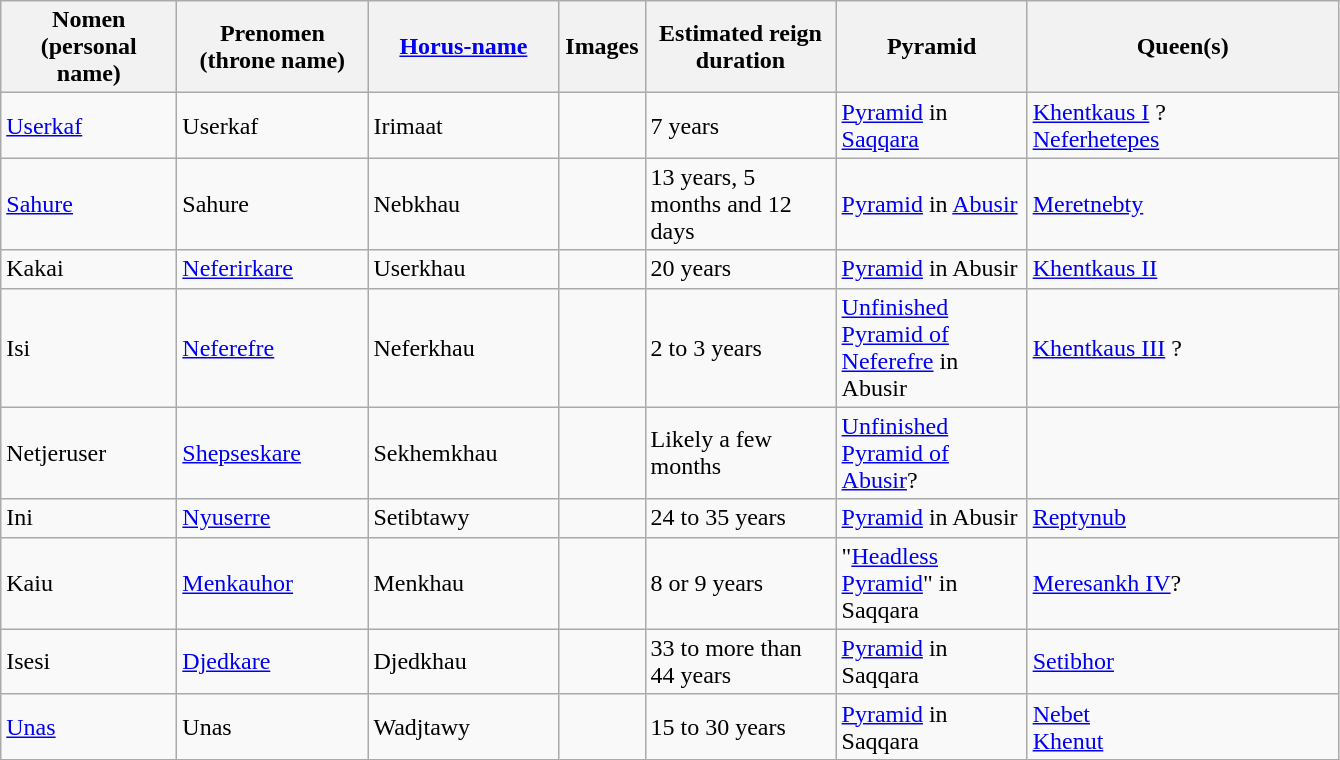<table class="wikitable">
<tr>
<th style="width:110px">Nomen (personal name)</th>
<th style="width:120px">Prenomen (throne name)</th>
<th style="width:120px"><a href='#'>Horus-name</a></th>
<th style="width:50px">Images</th>
<th style="width:120px">Estimated reign duration</th>
<th style="width:120px">Pyramid</th>
<th style="width:200px">Queen(s)</th>
</tr>
<tr>
<td><a href='#'>Userkaf</a></td>
<td>Userkaf</td>
<td>Irimaat</td>
<td></td>
<td>7 years</td>
<td><a href='#'>Pyramid</a> in <a href='#'>Saqqara</a></td>
<td><a href='#'>Khentkaus I</a> ? <br> <a href='#'>Neferhetepes</a></td>
</tr>
<tr>
<td><a href='#'>Sahure</a></td>
<td>Sahure</td>
<td>Nebkhau</td>
<td></td>
<td>13 years, 5 months and 12 days</td>
<td><a href='#'>Pyramid</a> in <a href='#'>Abusir</a></td>
<td><a href='#'>Meretnebty</a></td>
</tr>
<tr>
<td>Kakai</td>
<td><a href='#'>Neferirkare</a></td>
<td>Userkhau</td>
<td></td>
<td>20 years</td>
<td><a href='#'>Pyramid</a> in Abusir</td>
<td><a href='#'>Khentkaus II</a></td>
</tr>
<tr>
<td>Isi</td>
<td><a href='#'>Neferefre</a></td>
<td>Neferkhau</td>
<td></td>
<td>2 to 3 years</td>
<td><a href='#'>Unfinished Pyramid of Neferefre</a> in Abusir</td>
<td><a href='#'>Khentkaus III</a> ?</td>
</tr>
<tr>
<td>Netjeruser</td>
<td><a href='#'>Shepseskare</a></td>
<td>Sekhemkhau</td>
<td></td>
<td>Likely a few months</td>
<td><a href='#'>Unfinished Pyramid of Abusir</a>?</td>
<td></td>
</tr>
<tr>
<td>Ini</td>
<td><a href='#'>Nyuserre</a></td>
<td>Setibtawy</td>
<td></td>
<td>24 to 35 years</td>
<td><a href='#'>Pyramid</a> in Abusir</td>
<td><a href='#'>Reptynub</a></td>
</tr>
<tr>
<td>Kaiu</td>
<td><a href='#'>Menkauhor</a></td>
<td>Menkhau</td>
<td></td>
<td>8 or 9 years</td>
<td>"<a href='#'>Headless Pyramid</a>" in Saqqara</td>
<td><a href='#'>Meresankh IV</a>?</td>
</tr>
<tr>
<td>Isesi</td>
<td><a href='#'>Djedkare</a></td>
<td>Djedkhau</td>
<td></td>
<td>33 to more than 44 years</td>
<td><a href='#'>Pyramid</a> in Saqqara</td>
<td><a href='#'>Setibhor</a></td>
</tr>
<tr>
<td><a href='#'>Unas</a></td>
<td>Unas</td>
<td>Wadjtawy</td>
<td></td>
<td>15 to 30 years</td>
<td><a href='#'>Pyramid</a> in Saqqara</td>
<td><a href='#'>Nebet</a><br><a href='#'>Khenut</a></td>
</tr>
</table>
